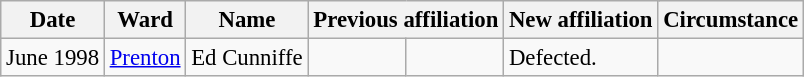<table class="wikitable" style="font-size: 95%;">
<tr>
<th>Date</th>
<th>Ward</th>
<th>Name</th>
<th colspan="2">Previous affiliation</th>
<th colspan="2">New affiliation</th>
<th>Circumstance</th>
</tr>
<tr>
<td>June 1998</td>
<td><a href='#'>Prenton</a></td>
<td>Ed Cunniffe</td>
<td></td>
<td></td>
<td>Defected.</td>
</tr>
</table>
